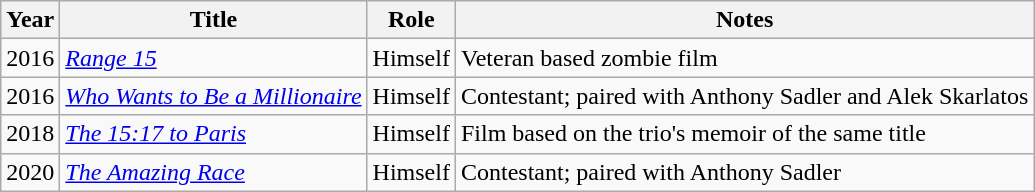<table class="wikitable sortable">
<tr>
<th>Year</th>
<th>Title</th>
<th>Role</th>
<th class="unsortable">Notes</th>
</tr>
<tr>
<td>2016</td>
<td><em><a href='#'>Range 15</a></em> </td>
<td>Himself</td>
<td>Veteran based zombie film</td>
</tr>
<tr>
<td>2016</td>
<td><em><a href='#'>Who Wants to Be a Millionaire</a></em></td>
<td>Himself</td>
<td>Contestant; paired with Anthony Sadler and Alek Skarlatos</td>
</tr>
<tr>
<td>2018</td>
<td><em><a href='#'>The 15:17 to Paris</a></em></td>
<td>Himself</td>
<td>Film based on the trio's memoir of the same title</td>
</tr>
<tr>
<td>2020</td>
<td><em><a href='#'>The Amazing Race</a></em></td>
<td>Himself</td>
<td>Contestant; paired with Anthony Sadler</td>
</tr>
</table>
